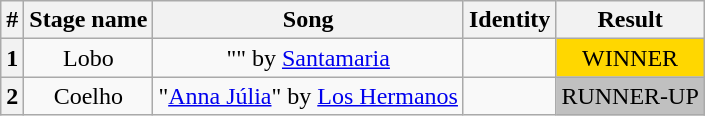<table class="wikitable plainrowheaders" style="text-align: center;">
<tr>
<th>#</th>
<th>Stage name</th>
<th>Song</th>
<th>Identity</th>
<th>Result</th>
</tr>
<tr>
<th>1</th>
<td>Lobo</td>
<td>"" by <a href='#'>Santamaria</a></td>
<td></td>
<td bgcolor="gold">WINNER</td>
</tr>
<tr>
<th>2</th>
<td>Coelho</td>
<td>"<a href='#'>Anna Júlia</a>" by <a href='#'>Los Hermanos</a></td>
<td></td>
<td bgcolor="silver">RUNNER-UP</td>
</tr>
</table>
